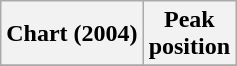<table class="wikitable sortable plainrowheaders" style="text-align:center">
<tr>
<th scope="col">Chart (2004)</th>
<th scope="col">Peak<br>position</th>
</tr>
<tr>
</tr>
</table>
